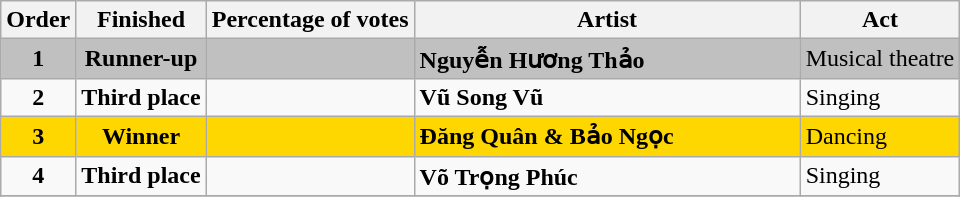<table class="wikitable sortable">
<tr>
<th>Order</th>
<th>Finished</th>
<th>Percentage of votes</th>
<th width=250>Artist</th>
<th>Act</th>
</tr>
<tr>
<td align=center bgcolor=silver><strong>1</strong></td>
<td align=center bgcolor=silver><strong>Runner-up</strong></td>
<td align=center bgcolor=silver></td>
<td bgcolor=silver><strong>Nguyễn Hương Thảo</strong></td>
<td bgcolor=silver>Musical theatre</td>
</tr>
<tr>
<td align=center><strong>2</strong></td>
<td align=center><strong>Third place</strong></td>
<td></td>
<td><strong>Vũ Song Vũ</strong></td>
<td>Singing</td>
</tr>
<tr>
<td align=center bgcolor=gold><strong>3</strong></td>
<td align=center bgcolor=gold><strong>Winner</strong></td>
<td align=center bgcolor=gold></td>
<td bgcolor=gold><strong>Đăng Quân & Bảo Ngọc</strong></td>
<td bgcolor=gold>Dancing</td>
</tr>
<tr>
<td align=center><strong>4</strong></td>
<td align=center><strong>Third place</strong></td>
<td></td>
<td><strong>Võ Trọng Phúc</strong></td>
<td>Singing</td>
</tr>
<tr>
</tr>
</table>
